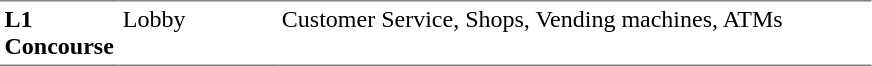<table table border=0 cellspacing=0 cellpadding=3>
<tr>
<td style="border-bottom:solid 1px gray; border-top:solid 1px gray;" valign=top width=50><strong>L1<br>Concourse</strong></td>
<td style="border-bottom:solid 1px gray; border-top:solid 1px gray;" valign=top width=100>Lobby</td>
<td style="border-bottom:solid 1px gray; border-top:solid 1px gray;" valign=top width=390>Customer Service, Shops, Vending machines, ATMs</td>
</tr>
</table>
